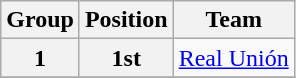<table class="wikitable">
<tr>
<th>Group</th>
<th>Position</th>
<th>Team</th>
</tr>
<tr>
<th>1</th>
<th>1st</th>
<td><a href='#'>Real Unión</a></td>
</tr>
<tr>
</tr>
</table>
